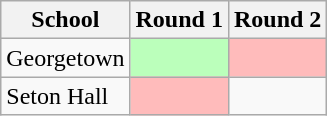<table class="wikitable">
<tr>
<th>School</th>
<th>Round 1</th>
<th>Round 2</th>
</tr>
<tr>
<td>Georgetown</td>
<td style="background:#bfb;"></td>
<td style="background:#fbb;"></td>
</tr>
<tr>
<td>Seton Hall</td>
<td style="background:#fbb;"></td>
<td></td>
</tr>
</table>
